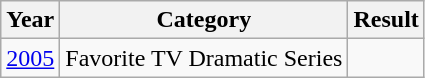<table class="wikitable">
<tr>
<th>Year</th>
<th>Category</th>
<th>Result</th>
</tr>
<tr>
<td><a href='#'>2005</a></td>
<td>Favorite TV Dramatic Series</td>
<td></td>
</tr>
</table>
